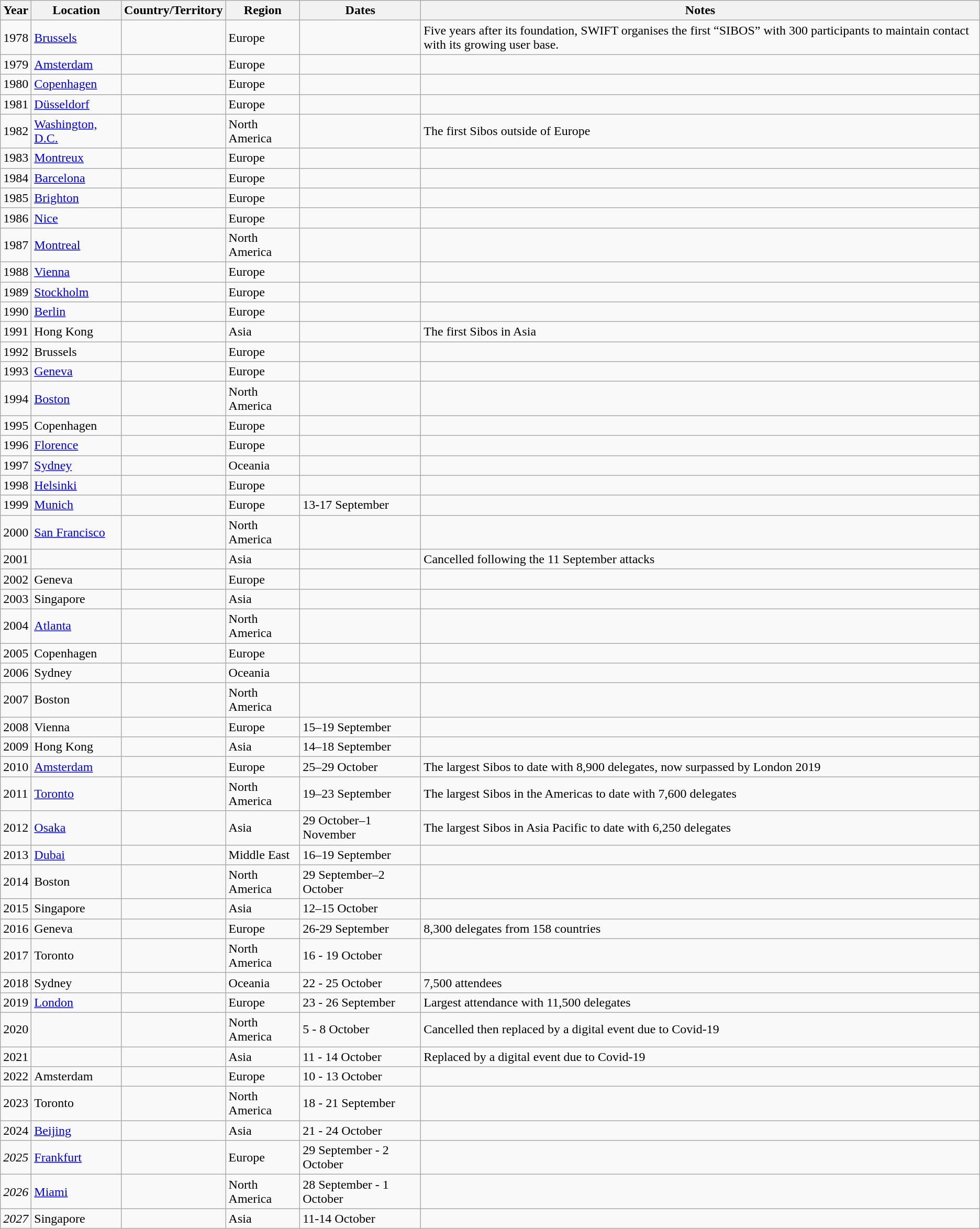<table class="wikitable sortable">
<tr>
<th>Year</th>
<th>Location</th>
<th>Country/Territory</th>
<th>Region</th>
<th>Dates</th>
<th>Notes</th>
</tr>
<tr>
<td>1978</td>
<td><a href='#'>Brussels</a></td>
<td></td>
<td>Europe</td>
<td></td>
<td>Five years after its foundation, SWIFT organises the first “SIBOS” with 300 participants to maintain contact with its growing user base.</td>
</tr>
<tr>
<td>1979</td>
<td><a href='#'>Amsterdam</a></td>
<td></td>
<td>Europe</td>
<td></td>
<td></td>
</tr>
<tr>
<td>1980</td>
<td><a href='#'>Copenhagen</a></td>
<td></td>
<td>Europe</td>
<td></td>
<td></td>
</tr>
<tr>
<td>1981</td>
<td><a href='#'>Düsseldorf</a></td>
<td></td>
<td>Europe</td>
<td></td>
<td></td>
</tr>
<tr>
<td>1982</td>
<td><a href='#'>Washington, D.C.</a></td>
<td></td>
<td>North America</td>
<td></td>
<td>The first Sibos outside of Europe</td>
</tr>
<tr>
<td>1983</td>
<td><a href='#'>Montreux</a></td>
<td></td>
<td>Europe</td>
<td></td>
<td></td>
</tr>
<tr>
<td>1984</td>
<td><a href='#'>Barcelona</a></td>
<td></td>
<td>Europe</td>
<td></td>
<td></td>
</tr>
<tr>
<td>1985</td>
<td><a href='#'>Brighton</a></td>
<td></td>
<td>Europe</td>
<td></td>
<td></td>
</tr>
<tr>
<td>1986</td>
<td><a href='#'>Nice</a></td>
<td></td>
<td>Europe</td>
<td></td>
<td></td>
</tr>
<tr>
<td>1987</td>
<td><a href='#'>Montreal</a></td>
<td></td>
<td>North America</td>
<td></td>
<td></td>
</tr>
<tr>
<td>1988</td>
<td><a href='#'>Vienna</a></td>
<td></td>
<td>Europe</td>
<td></td>
<td></td>
</tr>
<tr>
<td>1989</td>
<td><a href='#'>Stockholm</a></td>
<td></td>
<td>Europe</td>
<td></td>
<td></td>
</tr>
<tr>
<td>1990</td>
<td><a href='#'>Berlin</a></td>
<td></td>
<td>Europe</td>
<td></td>
<td></td>
</tr>
<tr>
<td>1991</td>
<td>Hong Kong</td>
<td></td>
<td>Asia</td>
<td></td>
<td>The first Sibos in Asia</td>
</tr>
<tr>
<td>1992</td>
<td>Brussels</td>
<td></td>
<td>Europe</td>
<td></td>
<td></td>
</tr>
<tr>
<td>1993</td>
<td><a href='#'>Geneva</a></td>
<td></td>
<td>Europe</td>
<td></td>
<td></td>
</tr>
<tr>
<td>1994</td>
<td><a href='#'>Boston</a></td>
<td></td>
<td>North America</td>
<td></td>
<td></td>
</tr>
<tr>
<td>1995</td>
<td>Copenhagen</td>
<td></td>
<td>Europe</td>
<td></td>
<td></td>
</tr>
<tr>
<td>1996</td>
<td><a href='#'>Florence</a></td>
<td></td>
<td>Europe</td>
<td></td>
<td></td>
</tr>
<tr>
<td>1997</td>
<td><a href='#'>Sydney</a></td>
<td></td>
<td>Oceania</td>
<td></td>
<td></td>
</tr>
<tr>
<td>1998</td>
<td><a href='#'>Helsinki</a></td>
<td></td>
<td>Europe</td>
<td></td>
<td></td>
</tr>
<tr>
<td>1999</td>
<td><a href='#'>Munich</a></td>
<td></td>
<td>Europe</td>
<td>13-17 September</td>
<td></td>
</tr>
<tr>
<td>2000</td>
<td><a href='#'>San Francisco</a></td>
<td></td>
<td>North America</td>
<td></td>
<td></td>
</tr>
<tr>
<td>2001</td>
<td></td>
<td></td>
<td>Asia</td>
<td></td>
<td>Cancelled following the 11 September attacks</td>
</tr>
<tr>
<td>2002</td>
<td>Geneva</td>
<td></td>
<td>Europe</td>
<td></td>
<td></td>
</tr>
<tr>
<td>2003</td>
<td>Singapore</td>
<td></td>
<td>Asia</td>
<td></td>
<td></td>
</tr>
<tr>
<td>2004</td>
<td><a href='#'>Atlanta</a></td>
<td></td>
<td>North America</td>
<td></td>
<td></td>
</tr>
<tr>
<td>2005</td>
<td>Copenhagen</td>
<td></td>
<td>Europe</td>
<td></td>
<td></td>
</tr>
<tr>
<td>2006</td>
<td>Sydney</td>
<td></td>
<td>Oceania</td>
<td></td>
<td></td>
</tr>
<tr>
<td>2007</td>
<td>Boston</td>
<td></td>
<td>North America</td>
<td></td>
<td></td>
</tr>
<tr>
<td>2008</td>
<td>Vienna</td>
<td></td>
<td>Europe</td>
<td>15–19 September</td>
<td></td>
</tr>
<tr>
<td>2009</td>
<td>Hong Kong</td>
<td></td>
<td>Asia</td>
<td>14–18 September</td>
<td></td>
</tr>
<tr>
<td>2010</td>
<td><a href='#'>Amsterdam</a></td>
<td></td>
<td>Europe</td>
<td>25–29 October</td>
<td>The largest Sibos to date with 8,900 delegates, now surpassed by London 2019</td>
</tr>
<tr>
<td>2011</td>
<td><a href='#'>Toronto</a></td>
<td></td>
<td>North America</td>
<td>19–23 September</td>
<td>The largest Sibos in the Americas to date with 7,600 delegates</td>
</tr>
<tr>
<td>2012</td>
<td><a href='#'>Osaka</a></td>
<td></td>
<td>Asia</td>
<td>29 October–1 November</td>
<td>The largest Sibos in Asia Pacific to date with 6,250 delegates</td>
</tr>
<tr>
<td>2013</td>
<td><a href='#'>Dubai</a></td>
<td></td>
<td>Middle East</td>
<td>16–19 September</td>
<td></td>
</tr>
<tr>
<td>2014</td>
<td>Boston</td>
<td></td>
<td>North America</td>
<td>29 September–2 October</td>
<td></td>
</tr>
<tr>
<td>2015</td>
<td>Singapore</td>
<td></td>
<td>Asia</td>
<td>12–15 October</td>
<td></td>
</tr>
<tr>
<td>2016</td>
<td>Geneva</td>
<td></td>
<td>Europe</td>
<td>26-29 September</td>
<td>8,300 delegates from 158 countries</td>
</tr>
<tr>
<td>2017</td>
<td>Toronto</td>
<td></td>
<td>North America</td>
<td>16 - 19 October</td>
<td></td>
</tr>
<tr>
<td>2018</td>
<td>Sydney</td>
<td></td>
<td>Oceania</td>
<td>22 - 25 October</td>
<td>7,500 attendees</td>
</tr>
<tr>
<td>2019</td>
<td><a href='#'>London</a></td>
<td></td>
<td>Europe</td>
<td>23 - 26 September</td>
<td>Largest attendance with 11,500 delegates</td>
</tr>
<tr>
<td>2020</td>
<td></td>
<td></td>
<td>North America</td>
<td>5 - 8 October</td>
<td>Cancelled then replaced by a digital event due to Covid-19</td>
</tr>
<tr>
<td>2021</td>
<td></td>
<td></td>
<td>Asia</td>
<td>11 - 14 October</td>
<td>Replaced by a digital event due to Covid-19</td>
</tr>
<tr>
<td>2022</td>
<td>Amsterdam</td>
<td></td>
<td>Europe</td>
<td>10 - 13 October</td>
<td></td>
</tr>
<tr>
<td>2023</td>
<td>Toronto</td>
<td></td>
<td>North America</td>
<td>18 - 21 September</td>
<td></td>
</tr>
<tr>
<td>2024</td>
<td><a href='#'>Beijing</a></td>
<td></td>
<td>Asia</td>
<td>21  - 24 October</td>
<td></td>
</tr>
<tr>
<td><em>2025</em></td>
<td><a href='#'>Frankfurt</a></td>
<td></td>
<td>Europe</td>
<td>29 September - 2 October</td>
<td></td>
</tr>
<tr>
<td><em>2026</em></td>
<td><a href='#'>Miami</a></td>
<td></td>
<td>North America</td>
<td>28 September - 1 October</td>
<td></td>
</tr>
<tr>
<td><em>2027</em></td>
<td>Singapore</td>
<td></td>
<td>Asia</td>
<td>11-14 October</td>
<td></td>
</tr>
</table>
